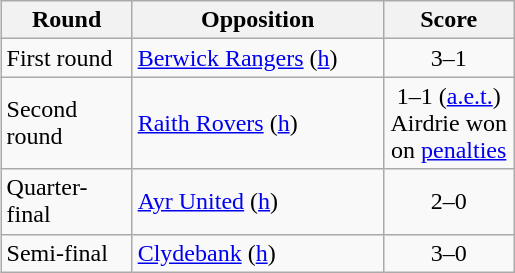<table class="wikitable" style="text-align:left;margin-left:1em;float:right">
<tr>
<th width=80>Round</th>
<th width=160>Opposition</th>
<th width=80>Score</th>
</tr>
<tr>
<td>First round</td>
<td><a href='#'>Berwick Rangers</a> (<a href='#'>h</a>)</td>
<td align=center>3–1</td>
</tr>
<tr>
<td>Second round</td>
<td><a href='#'>Raith Rovers</a> (<a href='#'>h</a>)</td>
<td align=center>1–1 (<a href='#'>a.e.t.</a>) Airdrie won on <a href='#'>penalties</a></td>
</tr>
<tr>
<td>Quarter-final</td>
<td><a href='#'>Ayr United</a> (<a href='#'>h</a>)</td>
<td align=center>2–0</td>
</tr>
<tr>
<td>Semi-final</td>
<td><a href='#'>Clydebank</a> (<a href='#'>h</a>)</td>
<td align=center>3–0</td>
</tr>
</table>
